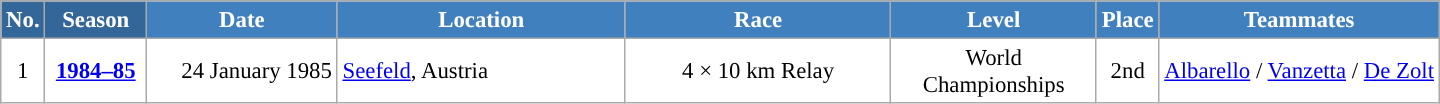<table class="wikitable sortable" style="font-size:95%; text-align:center; border:grey solid 1px; border-collapse:collapse; background:#ffffff;">
<tr style="background:#efefef;">
<th style="background-color:#369; color:white;">No.</th>
<th style="background-color:#369; color:white;">Season</th>
<th style="background-color:#4180be; color:white; width:120px;">Date</th>
<th style="background-color:#4180be; color:white; width:185px;">Location</th>
<th style="background-color:#4180be; color:white; width:170px;">Race</th>
<th style="background-color:#4180be; color:white; width:130px;">Level</th>
<th style="background-color:#4180be; color:white;">Place</th>
<th style="background-color:#4180be; color:white;">Teammates</th>
</tr>
<tr>
<td align=center>1</td>
<td rowspan=1 align=center><strong> <a href='#'>1984–85</a> </strong></td>
<td align=right>24 January 1985</td>
<td align=left> <a href='#'>Seefeld</a>, Austria</td>
<td>4 × 10 km Relay</td>
<td>World Championships</td>
<td>2nd</td>
<td><a href='#'>Albarello</a> / <a href='#'>Vanzetta</a> / <a href='#'>De Zolt</a></td>
</tr>
</table>
